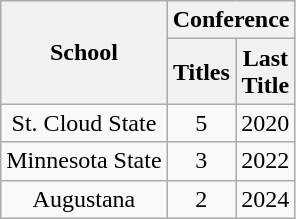<table class="wikitable sortable" style="text-align:center">
<tr>
<th rowspan=2>School</th>
<th colspan=2>Conference</th>
</tr>
<tr>
<th>Titles</th>
<th>Last<br>Title</th>
</tr>
<tr>
<td>St. Cloud State</td>
<td>5</td>
<td>2020</td>
</tr>
<tr>
<td>Minnesota State</td>
<td>3</td>
<td>2022</td>
</tr>
<tr>
<td>Augustana</td>
<td>2</td>
<td>2024</td>
</tr>
</table>
